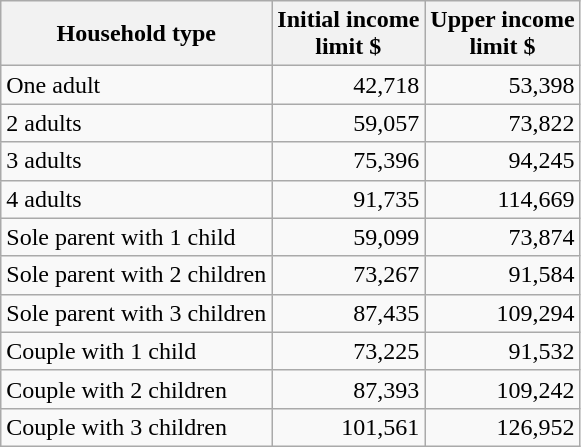<table class="wikitable">
<tr>
<th>Household type</th>
<th>Initial income<br>limit $</th>
<th>Upper income<br>limit $</th>
</tr>
<tr>
<td>One adult</td>
<td align=right>42,718</td>
<td align=right>53,398</td>
</tr>
<tr>
<td>2 adults</td>
<td align=right>59,057</td>
<td align=right>73,822</td>
</tr>
<tr>
<td>3 adults</td>
<td align=right>75,396</td>
<td align=right>94,245</td>
</tr>
<tr>
<td>4 adults</td>
<td align=right>91,735</td>
<td align=right>114,669</td>
</tr>
<tr>
<td>Sole parent with 1 child</td>
<td align=right>59,099</td>
<td align=right>73,874</td>
</tr>
<tr>
<td>Sole parent with 2 children</td>
<td align=right>73,267</td>
<td align=right>91,584</td>
</tr>
<tr>
<td>Sole parent with 3 children</td>
<td align=right>87,435</td>
<td align=right>109,294</td>
</tr>
<tr>
<td>Couple with 1 child</td>
<td align=right>73,225</td>
<td align=right>91,532</td>
</tr>
<tr>
<td>Couple with 2 children</td>
<td align=right>87,393</td>
<td align=right>109,242</td>
</tr>
<tr>
<td>Couple with 3 children</td>
<td align=right>101,561</td>
<td align=right>126,952</td>
</tr>
</table>
